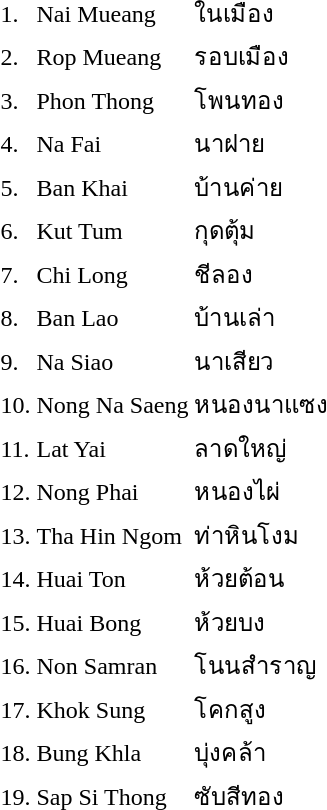<table>
<tr>
<td>1.</td>
<td>Nai Mueang</td>
<td>ในเมือง</td>
<td></td>
</tr>
<tr>
<td>2.</td>
<td>Rop Mueang</td>
<td>รอบเมือง</td>
<td></td>
</tr>
<tr>
<td>3.</td>
<td>Phon Thong</td>
<td>โพนทอง</td>
<td></td>
</tr>
<tr>
<td>4.</td>
<td>Na Fai</td>
<td>นาฝาย</td>
<td></td>
</tr>
<tr>
<td>5.</td>
<td>Ban Khai</td>
<td>บ้านค่าย</td>
<td></td>
</tr>
<tr>
<td>6.</td>
<td>Kut Tum</td>
<td>กุดตุ้ม</td>
<td></td>
</tr>
<tr>
<td>7.</td>
<td>Chi Long</td>
<td>ชีลอง</td>
<td></td>
</tr>
<tr>
<td>8.</td>
<td>Ban Lao</td>
<td>บ้านเล่า</td>
<td></td>
</tr>
<tr>
<td>9.</td>
<td>Na Siao</td>
<td>นาเสียว</td>
<td></td>
</tr>
<tr>
<td>10.</td>
<td>Nong Na Saeng</td>
<td>หนองนาแซง</td>
<td></td>
</tr>
<tr>
<td>11.</td>
<td>Lat Yai</td>
<td>ลาดใหญ่</td>
<td></td>
</tr>
<tr>
<td>12.</td>
<td>Nong Phai</td>
<td>หนองไผ่</td>
<td></td>
</tr>
<tr>
<td>13.</td>
<td>Tha Hin Ngom</td>
<td>ท่าหินโงม</td>
<td></td>
</tr>
<tr>
<td>14.</td>
<td>Huai Ton</td>
<td>ห้วยต้อน</td>
<td></td>
</tr>
<tr>
<td>15.</td>
<td>Huai Bong</td>
<td>ห้วยบง</td>
<td></td>
</tr>
<tr>
<td>16.</td>
<td>Non Samran</td>
<td>โนนสำราญ</td>
<td></td>
</tr>
<tr>
<td>17.</td>
<td>Khok Sung</td>
<td>โคกสูง</td>
<td></td>
</tr>
<tr>
<td>18.</td>
<td>Bung Khla</td>
<td>บุ่งคล้า</td>
<td></td>
</tr>
<tr>
<td>19.</td>
<td>Sap Si Thong</td>
<td>ซับสีทอง</td>
<td></td>
</tr>
</table>
